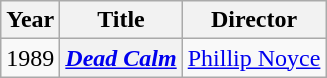<table class="wikitable sortable plainrowheaders">
<tr>
<th>Year</th>
<th>Title</th>
<th>Director</th>
</tr>
<tr>
<td>1989</td>
<th scope="row" style="text-align:center;"><em><a href='#'>Dead Calm</a></em></th>
<td><a href='#'>Phillip Noyce</a></td>
</tr>
</table>
